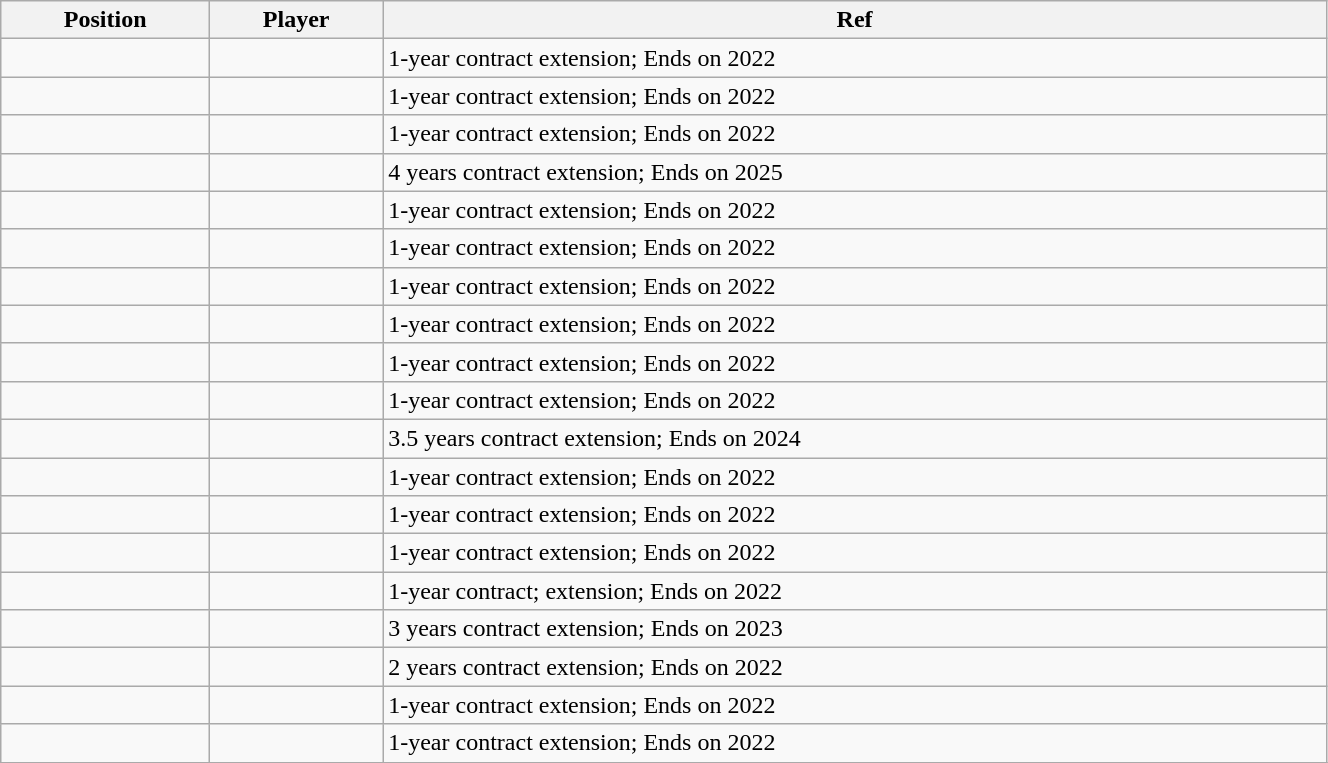<table class="wikitable sortable" style="width:70%; text-align:center; font-size:100%; text-align:left;">
<tr>
<th>Position</th>
<th>Player</th>
<th>Ref</th>
</tr>
<tr>
<td></td>
<td></td>
<td>1-year contract extension; Ends on 2022</td>
</tr>
<tr>
<td></td>
<td></td>
<td>1-year contract extension; Ends on 2022</td>
</tr>
<tr>
<td></td>
<td></td>
<td>1-year contract extension; Ends on 2022</td>
</tr>
<tr>
<td></td>
<td></td>
<td>4 years contract extension; Ends on 2025</td>
</tr>
<tr>
<td></td>
<td></td>
<td>1-year contract extension; Ends on 2022</td>
</tr>
<tr>
<td></td>
<td></td>
<td>1-year contract extension; Ends on 2022</td>
</tr>
<tr>
<td></td>
<td></td>
<td>1-year contract extension; Ends on 2022</td>
</tr>
<tr>
<td></td>
<td></td>
<td>1-year contract extension; Ends on 2022</td>
</tr>
<tr>
<td></td>
<td></td>
<td>1-year contract extension; Ends on 2022</td>
</tr>
<tr>
<td></td>
<td></td>
<td>1-year contract extension; Ends on 2022</td>
</tr>
<tr>
<td></td>
<td></td>
<td>3.5 years contract extension; Ends on 2024 </td>
</tr>
<tr>
<td></td>
<td></td>
<td>1-year contract extension; Ends on 2022</td>
</tr>
<tr>
<td></td>
<td></td>
<td>1-year contract extension; Ends on 2022</td>
</tr>
<tr>
<td></td>
<td></td>
<td>1-year contract extension; Ends on 2022</td>
</tr>
<tr>
<td></td>
<td></td>
<td>1-year contract; extension; Ends on 2022</td>
</tr>
<tr>
<td></td>
<td></td>
<td>3 years contract extension; Ends on 2023 </td>
</tr>
<tr>
<td></td>
<td></td>
<td>2 years contract extension; Ends on 2022 </td>
</tr>
<tr>
<td></td>
<td></td>
<td>1-year contract extension; Ends on 2022</td>
</tr>
<tr>
<td></td>
<td></td>
<td>1-year contract extension; Ends on 2022</td>
</tr>
<tr>
</tr>
</table>
